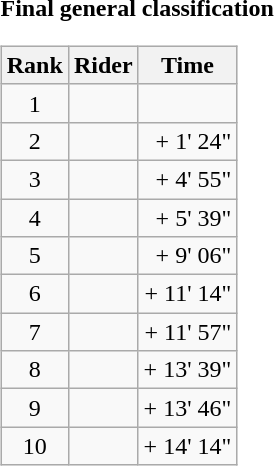<table>
<tr>
<td><strong>Final general classification</strong><br><table class="wikitable">
<tr>
<th scope="col">Rank</th>
<th scope="col">Rider</th>
<th scope="col">Time</th>
</tr>
<tr>
<td style="text-align:center;">1</td>
<td></td>
<td style="text-align:right;"></td>
</tr>
<tr>
<td style="text-align:center;">2</td>
<td></td>
<td style="text-align:right;">+ 1' 24"</td>
</tr>
<tr>
<td style="text-align:center;">3</td>
<td></td>
<td style="text-align:right;">+ 4' 55"</td>
</tr>
<tr>
<td style="text-align:center;">4</td>
<td></td>
<td style="text-align:right;">+ 5' 39"</td>
</tr>
<tr>
<td style="text-align:center;">5</td>
<td></td>
<td style="text-align:right;">+ 9' 06"</td>
</tr>
<tr>
<td style="text-align:center;">6</td>
<td></td>
<td style="text-align:right;">+ 11' 14"</td>
</tr>
<tr>
<td style="text-align:center;">7</td>
<td></td>
<td style="text-align:right;">+ 11' 57"</td>
</tr>
<tr>
<td style="text-align:center;">8</td>
<td></td>
<td style="text-align:right;">+ 13' 39"</td>
</tr>
<tr>
<td style="text-align:center;">9</td>
<td></td>
<td style="text-align:right;">+ 13' 46"</td>
</tr>
<tr>
<td style="text-align:center;">10</td>
<td></td>
<td style="text-align:right;">+ 14' 14"</td>
</tr>
</table>
</td>
</tr>
</table>
